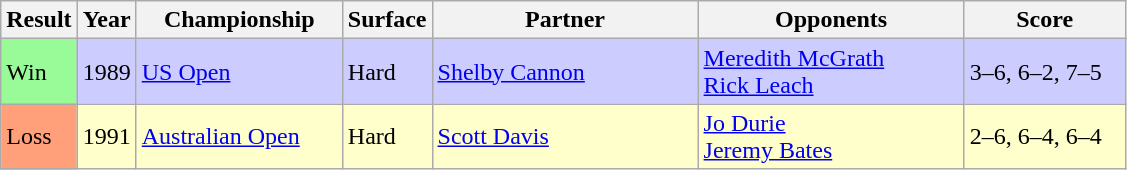<table class="sortable wikitable">
<tr>
<th>Result</th>
<th style="width:30px">Year</th>
<th style="width:130px">Championship</th>
<th style="width:50px">Surface</th>
<th style="width:170px">Partner</th>
<th style="width:170px">Opponents</th>
<th style="width:100px"  class="unsortable">Score</th>
</tr>
<tr style="background:#ccccff;">
<td style="background:#98fb98;">Win</td>
<td>1989</td>
<td><a href='#'>US Open</a></td>
<td>Hard</td>
<td> <a href='#'>Shelby Cannon</a></td>
<td> <a href='#'>Meredith McGrath</a> <br>  <a href='#'>Rick Leach</a></td>
<td>3–6, 6–2, 7–5</td>
</tr>
<tr style="background:#ffffcc;">
<td style="background:#ffa07a;">Loss</td>
<td>1991</td>
<td><a href='#'>Australian Open</a></td>
<td>Hard</td>
<td> <a href='#'>Scott Davis</a></td>
<td> <a href='#'>Jo Durie</a> <br>  <a href='#'>Jeremy Bates</a></td>
<td>2–6, 6–4, 6–4</td>
</tr>
</table>
